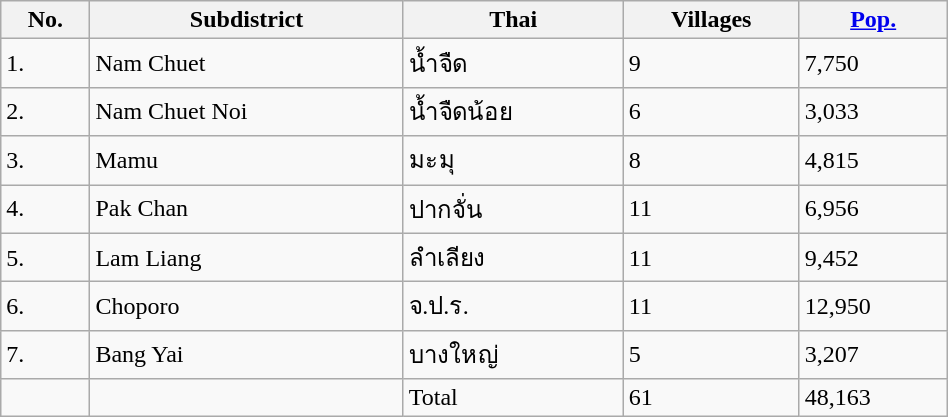<table class="wikitable" style="width:50%;">
<tr>
<th>No.</th>
<th>Subdistrict</th>
<th>Thai</th>
<th>Villages</th>
<th><a href='#'>Pop.</a></th>
</tr>
<tr>
<td>1.</td>
<td>Nam Chuet</td>
<td>น้ำจืด</td>
<td>9</td>
<td>7,750</td>
</tr>
<tr>
<td>2.</td>
<td>Nam Chuet Noi</td>
<td>น้ำจืดน้อย</td>
<td>6</td>
<td>3,033</td>
</tr>
<tr>
<td>3.</td>
<td>Mamu</td>
<td>มะมุ</td>
<td>8</td>
<td>4,815</td>
</tr>
<tr>
<td>4.</td>
<td>Pak Chan</td>
<td>ปากจั่น</td>
<td>11</td>
<td>6,956</td>
</tr>
<tr>
<td>5.</td>
<td>Lam Liang</td>
<td>ลำเลียง</td>
<td>11</td>
<td>9,452</td>
</tr>
<tr>
<td>6.</td>
<td>Choporo</td>
<td>จ.ป.ร.</td>
<td>11</td>
<td>12,950</td>
</tr>
<tr>
<td>7.</td>
<td>Bang Yai</td>
<td>บางใหญ่</td>
<td>5</td>
<td>3,207</td>
</tr>
<tr>
<td></td>
<td></td>
<td>Total</td>
<td>61</td>
<td>48,163</td>
</tr>
</table>
